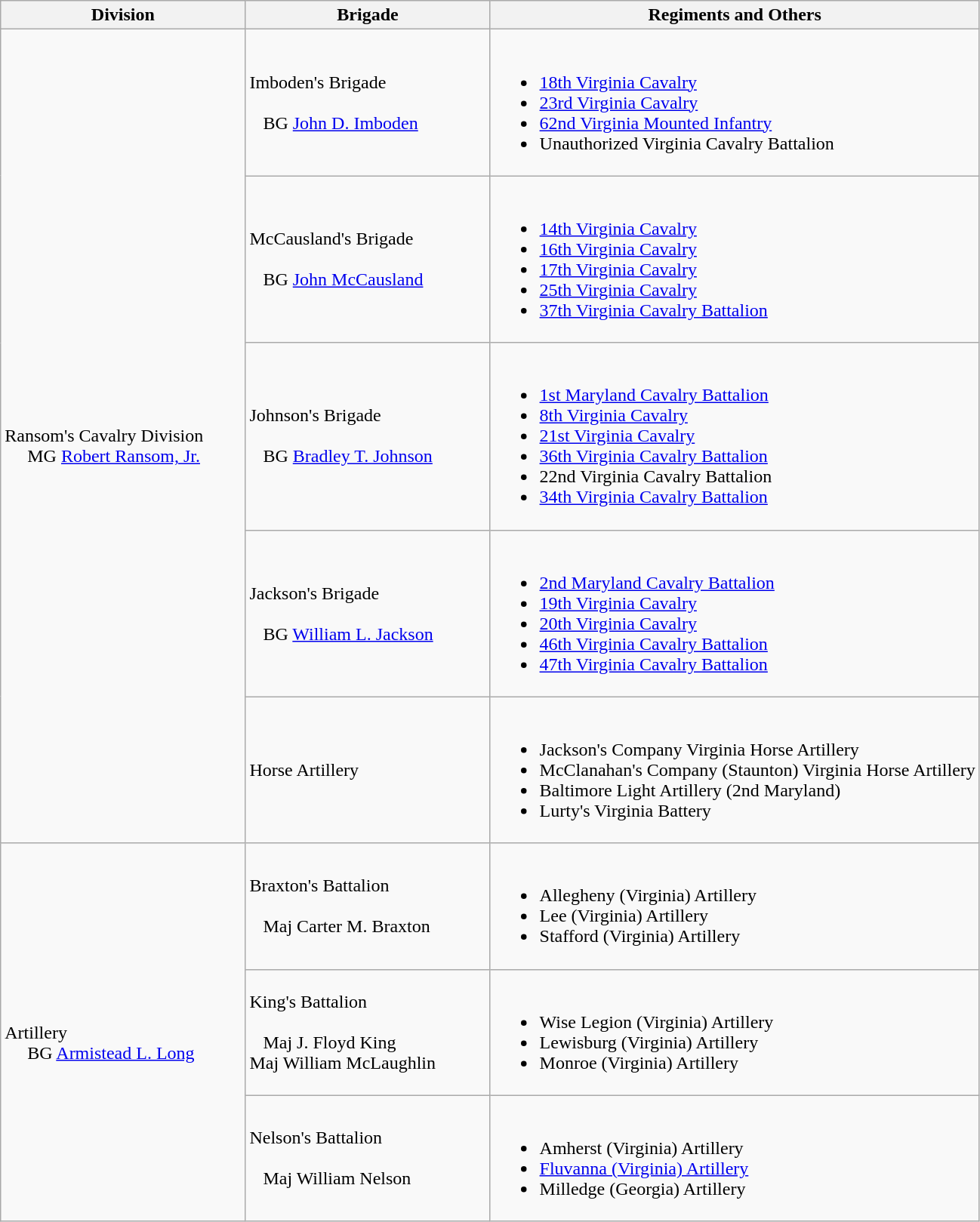<table class="wikitable">
<tr>
<th width=25%>Division</th>
<th width=25%>Brigade</th>
<th>Regiments and Others</th>
</tr>
<tr>
<td rowspan=5><br>Ransom's Cavalry Division
<br>    
MG <a href='#'>Robert Ransom, Jr.</a></td>
<td>Imboden's Brigade<br><br>  
BG <a href='#'>John D. Imboden</a></td>
<td><br><ul><li><a href='#'>18th Virginia Cavalry</a></li><li><a href='#'>23rd Virginia Cavalry</a></li><li><a href='#'>62nd Virginia Mounted Infantry</a></li><li>Unauthorized Virginia Cavalry Battalion</li></ul></td>
</tr>
<tr>
<td>McCausland's Brigade<br><br>  
BG <a href='#'>John McCausland</a></td>
<td><br><ul><li><a href='#'>14th Virginia Cavalry</a></li><li><a href='#'>16th Virginia Cavalry</a></li><li><a href='#'>17th Virginia Cavalry</a></li><li><a href='#'>25th Virginia Cavalry</a></li><li><a href='#'>37th Virginia Cavalry Battalion</a></li></ul></td>
</tr>
<tr>
<td>Johnson's Brigade<br><br>  
BG <a href='#'>Bradley T. Johnson</a></td>
<td><br><ul><li><a href='#'>1st Maryland Cavalry Battalion</a></li><li><a href='#'>8th Virginia Cavalry</a></li><li><a href='#'>21st Virginia Cavalry</a></li><li><a href='#'>36th Virginia Cavalry Battalion</a></li><li>22nd Virginia Cavalry Battalion</li><li><a href='#'>34th Virginia Cavalry Battalion</a></li></ul></td>
</tr>
<tr>
<td>Jackson's Brigade<br><br>  
BG <a href='#'>William L. Jackson</a></td>
<td><br><ul><li><a href='#'>2nd Maryland Cavalry Battalion</a></li><li><a href='#'>19th Virginia Cavalry</a></li><li><a href='#'>20th Virginia Cavalry</a></li><li><a href='#'>46th Virginia Cavalry Battalion</a></li><li><a href='#'>47th Virginia Cavalry Battalion</a></li></ul></td>
</tr>
<tr>
<td>Horse Artillery</td>
<td><br><ul><li>Jackson's Company Virginia Horse Artillery</li><li>McClanahan's Company (Staunton) Virginia Horse Artillery</li><li>Baltimore Light Artillery (2nd Maryland)</li><li>Lurty's Virginia Battery</li></ul></td>
</tr>
<tr>
<td rowspan=3><br>Artillery
<br>    
BG <a href='#'>Armistead L. Long</a></td>
<td>Braxton's Battalion<br><br>  
Maj Carter M. Braxton</td>
<td><br><ul><li>Allegheny (Virginia) Artillery</li><li>Lee (Virginia) Artillery</li><li>Stafford (Virginia) Artillery</li></ul></td>
</tr>
<tr>
<td>King's Battalion<br><br>  
Maj J. Floyd King
<br>
Maj William McLaughlin</td>
<td><br><ul><li>Wise Legion (Virginia) Artillery</li><li>Lewisburg (Virginia) Artillery</li><li>Monroe (Virginia) Artillery</li></ul></td>
</tr>
<tr>
<td>Nelson's Battalion<br><br>  
Maj William Nelson</td>
<td><br><ul><li>Amherst (Virginia) Artillery</li><li><a href='#'>Fluvanna (Virginia) Artillery</a></li><li>Milledge (Georgia) Artillery</li></ul></td>
</tr>
</table>
